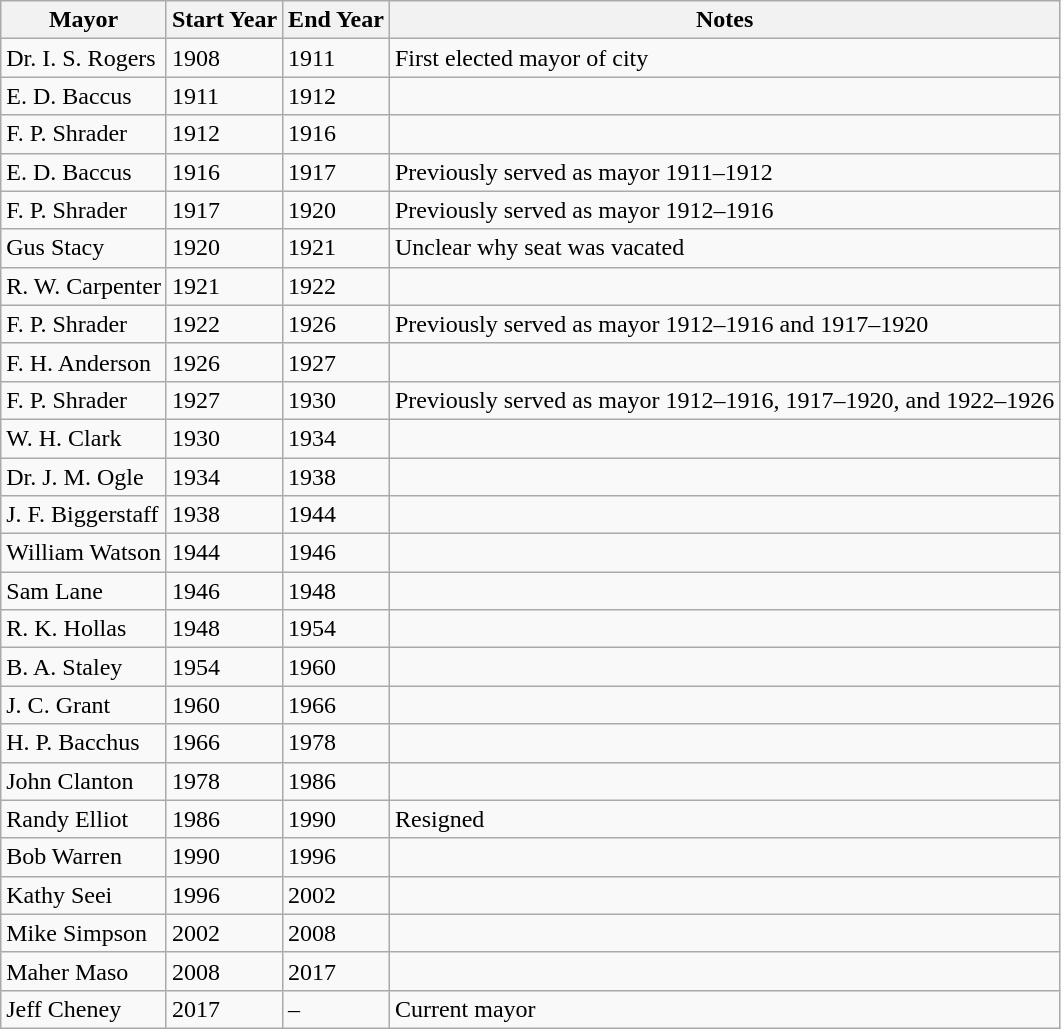<table class="wikitable">
<tr>
<th>Mayor</th>
<th>Start Year</th>
<th>End Year</th>
<th>Notes</th>
</tr>
<tr>
<td>Dr. I. S. Rogers</td>
<td>1908</td>
<td>1911</td>
<td>First elected mayor of city</td>
</tr>
<tr>
<td>E. D. Baccus</td>
<td>1911</td>
<td>1912</td>
<td></td>
</tr>
<tr>
<td>F. P. Shrader</td>
<td>1912</td>
<td>1916</td>
<td></td>
</tr>
<tr>
<td>E. D. Baccus</td>
<td>1916</td>
<td>1917</td>
<td>Previously served as mayor 1911–1912</td>
</tr>
<tr>
<td>F. P. Shrader</td>
<td>1917</td>
<td>1920</td>
<td>Previously served as mayor 1912–1916</td>
</tr>
<tr>
<td>Gus Stacy</td>
<td>1920</td>
<td>1921</td>
<td>Unclear why seat was vacated</td>
</tr>
<tr>
<td>R. W. Carpenter</td>
<td>1921</td>
<td>1922</td>
<td></td>
</tr>
<tr>
<td>F. P. Shrader</td>
<td>1922</td>
<td>1926</td>
<td>Previously served as mayor 1912–1916 and 1917–1920</td>
</tr>
<tr>
<td>F. H. Anderson</td>
<td>1926</td>
<td>1927</td>
<td></td>
</tr>
<tr>
<td>F. P. Shrader</td>
<td>1927</td>
<td>1930</td>
<td>Previously served as mayor 1912–1916, 1917–1920, and 1922–1926</td>
</tr>
<tr>
<td>W. H. Clark</td>
<td>1930</td>
<td>1934</td>
<td></td>
</tr>
<tr>
<td>Dr. J. M. Ogle</td>
<td>1934</td>
<td>1938</td>
<td></td>
</tr>
<tr>
<td>J. F. Biggerstaff</td>
<td>1938</td>
<td>1944</td>
<td></td>
</tr>
<tr>
<td>William Watson</td>
<td>1944</td>
<td>1946</td>
<td></td>
</tr>
<tr>
<td>Sam Lane</td>
<td>1946</td>
<td>1948</td>
<td></td>
</tr>
<tr>
<td>R. K. Hollas</td>
<td>1948</td>
<td>1954</td>
<td></td>
</tr>
<tr>
<td>B. A. Staley</td>
<td>1954</td>
<td>1960</td>
<td></td>
</tr>
<tr>
<td>J. C. Grant</td>
<td>1960</td>
<td>1966</td>
<td></td>
</tr>
<tr>
<td>H. P. Bacchus</td>
<td>1966</td>
<td>1978</td>
<td></td>
</tr>
<tr>
<td>John Clanton</td>
<td>1978</td>
<td>1986</td>
<td></td>
</tr>
<tr>
<td>Randy Elliot</td>
<td>1986</td>
<td>1990</td>
<td>Resigned</td>
</tr>
<tr>
<td>Bob Warren</td>
<td>1990</td>
<td>1996</td>
<td></td>
</tr>
<tr>
<td>Kathy Seei</td>
<td>1996</td>
<td>2002</td>
<td></td>
</tr>
<tr>
<td>Mike Simpson</td>
<td>2002</td>
<td>2008</td>
<td></td>
</tr>
<tr>
<td>Maher Maso</td>
<td>2008</td>
<td>2017</td>
<td></td>
</tr>
<tr>
<td>Jeff Cheney</td>
<td>2017</td>
<td>–</td>
<td>Current mayor</td>
</tr>
</table>
